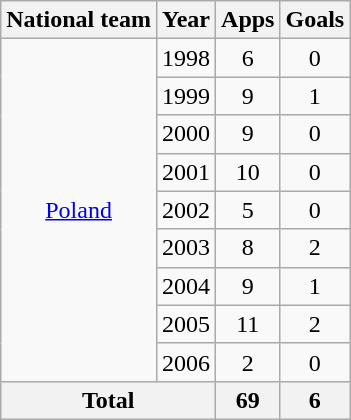<table class="wikitable" style="text-align:center">
<tr>
<th>National team</th>
<th>Year</th>
<th>Apps</th>
<th>Goals</th>
</tr>
<tr>
<td rowspan="9"><a href='#'>Poland</a></td>
<td>1998</td>
<td>6</td>
<td>0</td>
</tr>
<tr>
<td>1999</td>
<td>9</td>
<td>1</td>
</tr>
<tr>
<td>2000</td>
<td>9</td>
<td>0</td>
</tr>
<tr>
<td>2001</td>
<td>10</td>
<td>0</td>
</tr>
<tr>
<td>2002</td>
<td>5</td>
<td>0</td>
</tr>
<tr>
<td>2003</td>
<td>8</td>
<td>2</td>
</tr>
<tr>
<td>2004</td>
<td>9</td>
<td>1</td>
</tr>
<tr>
<td>2005</td>
<td>11</td>
<td>2</td>
</tr>
<tr>
<td>2006</td>
<td>2</td>
<td>0</td>
</tr>
<tr>
<th colspan="2">Total</th>
<th>69</th>
<th>6</th>
</tr>
</table>
